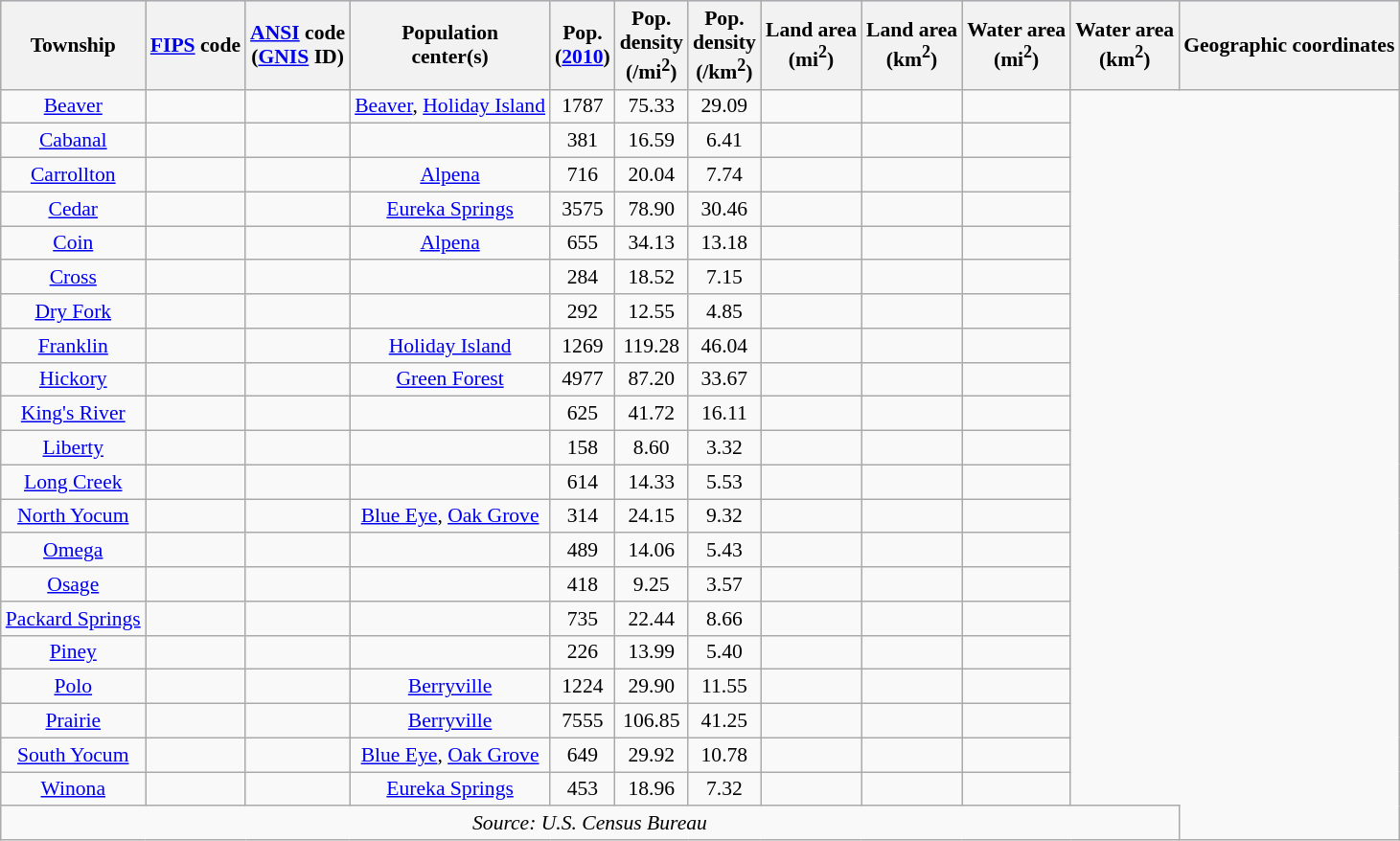<table class="wikitable sortable" style="text-align:center; font-size:90%;">
<tr style="background:#ccf;">
<th>Township</th>
<th><a href='#'>FIPS</a> code</th>
<th><a href='#'>ANSI</a> code<br>(<a href='#'>GNIS</a> ID)</th>
<th>Population<br>center(s)</th>
<th>Pop.<br>(<a href='#'>2010</a>)</th>
<th>Pop.<br>density<br>(/mi<sup>2</sup>)</th>
<th>Pop.<br>density<br>(/km<sup>2</sup>)</th>
<th>Land area<br>(mi<sup>2</sup>)</th>
<th>Land area<br>(km<sup>2</sup>)</th>
<th>Water area<br>(mi<sup>2</sup>)</th>
<th>Water area<br>(km<sup>2</sup>)</th>
<th>Geographic coordinates</th>
</tr>
<tr>
<td><a href='#'>Beaver</a></td>
<td></td>
<td></td>
<td><a href='#'>Beaver</a>, <a href='#'>Holiday Island</a></td>
<td>1787</td>
<td>75.33</td>
<td>29.09</td>
<td></td>
<td></td>
<td></td>
</tr>
<tr>
<td><a href='#'>Cabanal</a></td>
<td></td>
<td></td>
<td></td>
<td>381</td>
<td>16.59</td>
<td>6.41</td>
<td></td>
<td></td>
<td></td>
</tr>
<tr>
<td><a href='#'>Carrollton</a></td>
<td></td>
<td></td>
<td><a href='#'>Alpena</a></td>
<td>716</td>
<td>20.04</td>
<td>7.74</td>
<td></td>
<td></td>
<td></td>
</tr>
<tr>
<td><a href='#'>Cedar</a></td>
<td></td>
<td></td>
<td><a href='#'>Eureka Springs</a></td>
<td>3575</td>
<td>78.90</td>
<td>30.46</td>
<td></td>
<td></td>
<td></td>
</tr>
<tr>
<td><a href='#'>Coin</a></td>
<td></td>
<td></td>
<td><a href='#'>Alpena</a></td>
<td>655</td>
<td>34.13</td>
<td>13.18</td>
<td></td>
<td></td>
<td></td>
</tr>
<tr>
<td><a href='#'>Cross</a></td>
<td></td>
<td></td>
<td></td>
<td>284</td>
<td>18.52</td>
<td>7.15</td>
<td></td>
<td></td>
<td></td>
</tr>
<tr>
<td><a href='#'>Dry Fork</a></td>
<td></td>
<td></td>
<td></td>
<td>292</td>
<td>12.55</td>
<td>4.85</td>
<td></td>
<td></td>
<td></td>
</tr>
<tr>
<td><a href='#'>Franklin</a></td>
<td></td>
<td></td>
<td><a href='#'>Holiday Island</a></td>
<td>1269</td>
<td>119.28</td>
<td>46.04</td>
<td></td>
<td></td>
<td></td>
</tr>
<tr>
<td><a href='#'>Hickory</a></td>
<td></td>
<td></td>
<td><a href='#'>Green Forest</a></td>
<td>4977</td>
<td>87.20</td>
<td>33.67</td>
<td></td>
<td></td>
<td></td>
</tr>
<tr>
<td><a href='#'>King's River</a></td>
<td></td>
<td></td>
<td></td>
<td>625</td>
<td>41.72</td>
<td>16.11</td>
<td></td>
<td></td>
<td></td>
</tr>
<tr>
<td><a href='#'>Liberty</a></td>
<td></td>
<td></td>
<td></td>
<td>158</td>
<td>8.60</td>
<td>3.32</td>
<td></td>
<td></td>
<td></td>
</tr>
<tr>
<td><a href='#'>Long Creek</a></td>
<td></td>
<td></td>
<td></td>
<td>614</td>
<td>14.33</td>
<td>5.53</td>
<td></td>
<td></td>
<td></td>
</tr>
<tr>
<td><a href='#'>North Yocum</a></td>
<td></td>
<td></td>
<td><a href='#'>Blue Eye</a>, <a href='#'>Oak Grove</a></td>
<td>314</td>
<td>24.15</td>
<td>9.32</td>
<td></td>
<td></td>
<td></td>
</tr>
<tr>
<td><a href='#'>Omega</a></td>
<td></td>
<td></td>
<td></td>
<td>489</td>
<td>14.06</td>
<td>5.43</td>
<td></td>
<td></td>
<td></td>
</tr>
<tr>
<td><a href='#'>Osage</a></td>
<td></td>
<td></td>
<td></td>
<td>418</td>
<td>9.25</td>
<td>3.57</td>
<td></td>
<td></td>
<td></td>
</tr>
<tr>
<td><a href='#'>Packard Springs</a></td>
<td></td>
<td></td>
<td></td>
<td>735</td>
<td>22.44</td>
<td>8.66</td>
<td></td>
<td></td>
<td></td>
</tr>
<tr>
<td><a href='#'>Piney</a></td>
<td></td>
<td></td>
<td></td>
<td>226</td>
<td>13.99</td>
<td>5.40</td>
<td></td>
<td></td>
<td></td>
</tr>
<tr>
<td><a href='#'>Polo</a></td>
<td></td>
<td></td>
<td><a href='#'>Berryville</a></td>
<td>1224</td>
<td>29.90</td>
<td>11.55</td>
<td></td>
<td></td>
<td></td>
</tr>
<tr>
<td><a href='#'>Prairie</a></td>
<td></td>
<td></td>
<td><a href='#'>Berryville</a></td>
<td>7555</td>
<td>106.85</td>
<td>41.25</td>
<td></td>
<td></td>
<td></td>
</tr>
<tr>
<td><a href='#'>South Yocum</a></td>
<td></td>
<td></td>
<td><a href='#'>Blue Eye</a>, <a href='#'>Oak Grove</a></td>
<td>649</td>
<td>29.92</td>
<td>10.78</td>
<td></td>
<td></td>
<td></td>
</tr>
<tr>
<td><a href='#'>Winona</a></td>
<td></td>
<td></td>
<td><a href='#'>Eureka Springs</a></td>
<td>453</td>
<td>18.96</td>
<td>7.32</td>
<td></td>
<td></td>
<td></td>
</tr>
<tr>
<td colspan=11><em>Source: U.S. Census Bureau</em></td>
</tr>
</table>
